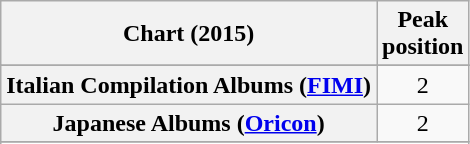<table class="wikitable sortable plainrowheaders" style="text-align:center;">
<tr>
<th scope="col">Chart (2015)</th>
<th scope="col">Peak<br>position</th>
</tr>
<tr>
</tr>
<tr>
</tr>
<tr>
</tr>
<tr>
</tr>
<tr>
</tr>
<tr>
</tr>
<tr>
</tr>
<tr>
</tr>
<tr>
</tr>
<tr>
</tr>
<tr>
</tr>
<tr>
<th scope="row">Italian Compilation Albums (<a href='#'>FIMI</a>)</th>
<td>2</td>
</tr>
<tr>
<th scope="row">Japanese Albums (<a href='#'>Oricon</a>)</th>
<td>2</td>
</tr>
<tr>
</tr>
<tr>
</tr>
<tr>
</tr>
<tr>
</tr>
<tr>
</tr>
<tr>
</tr>
<tr>
</tr>
<tr>
</tr>
<tr>
</tr>
</table>
